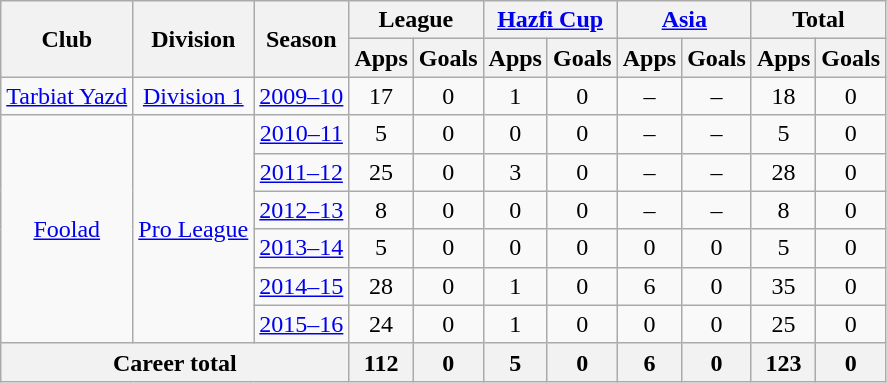<table class="wikitable" style="text-align: center;">
<tr>
<th rowspan="2">Club</th>
<th rowspan="2">Division</th>
<th rowspan="2">Season</th>
<th colspan="2">League</th>
<th colspan="2"><a href='#'>Hazfi Cup</a></th>
<th colspan="2"><a href='#'>Asia</a></th>
<th colspan="2">Total</th>
</tr>
<tr>
<th>Apps</th>
<th>Goals</th>
<th>Apps</th>
<th>Goals</th>
<th>Apps</th>
<th>Goals</th>
<th>Apps</th>
<th>Goals</th>
</tr>
<tr>
<td><a href='#'>Tarbiat Yazd</a></td>
<td><a href='#'>Division 1</a></td>
<td><a href='#'>2009–10</a></td>
<td>17</td>
<td>0</td>
<td>1</td>
<td>0</td>
<td>–</td>
<td>–</td>
<td>18</td>
<td>0</td>
</tr>
<tr>
<td rowspan="6"><a href='#'>Foolad</a></td>
<td rowspan="6"><a href='#'>Pro League</a></td>
<td><a href='#'>2010–11</a></td>
<td>5</td>
<td>0</td>
<td>0</td>
<td>0</td>
<td>–</td>
<td>–</td>
<td>5</td>
<td>0</td>
</tr>
<tr>
<td><a href='#'>2011–12</a></td>
<td>25</td>
<td>0</td>
<td>3</td>
<td>0</td>
<td>–</td>
<td>–</td>
<td>28</td>
<td>0</td>
</tr>
<tr>
<td><a href='#'>2012–13</a></td>
<td>8</td>
<td>0</td>
<td>0</td>
<td>0</td>
<td>–</td>
<td>–</td>
<td>8</td>
<td>0</td>
</tr>
<tr>
<td><a href='#'>2013–14</a></td>
<td>5</td>
<td>0</td>
<td>0</td>
<td>0</td>
<td>0</td>
<td>0</td>
<td>5</td>
<td>0</td>
</tr>
<tr>
<td><a href='#'>2014–15</a></td>
<td>28</td>
<td>0</td>
<td>1</td>
<td>0</td>
<td>6</td>
<td>0</td>
<td>35</td>
<td>0</td>
</tr>
<tr>
<td><a href='#'>2015–16</a></td>
<td>24</td>
<td>0</td>
<td>1</td>
<td>0</td>
<td>0</td>
<td>0</td>
<td>25</td>
<td>0</td>
</tr>
<tr>
<th colspan=3>Career total</th>
<th>112</th>
<th>0</th>
<th>5</th>
<th>0</th>
<th>6</th>
<th>0</th>
<th>123</th>
<th>0</th>
</tr>
</table>
